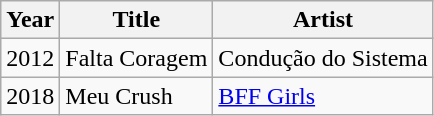<table class="wikitable">
<tr>
<th>Year</th>
<th>Title</th>
<th>Artist</th>
</tr>
<tr>
<td>2012</td>
<td>Falta Coragem</td>
<td>Condução do Sistema</td>
</tr>
<tr>
<td>2018</td>
<td>Meu Crush</td>
<td><a href='#'>BFF Girls</a></td>
</tr>
</table>
